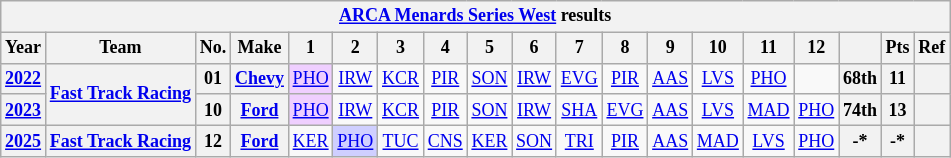<table class="wikitable" style="text-align:center; font-size:75%">
<tr>
<th colspan="19"><a href='#'>ARCA Menards Series West</a> results</th>
</tr>
<tr>
<th>Year</th>
<th>Team</th>
<th>No.</th>
<th>Make</th>
<th>1</th>
<th>2</th>
<th>3</th>
<th>4</th>
<th>5</th>
<th>6</th>
<th>7</th>
<th>8</th>
<th>9</th>
<th>10</th>
<th>11</th>
<th>12</th>
<th></th>
<th>Pts</th>
<th>Ref</th>
</tr>
<tr>
<th><a href='#'>2022</a></th>
<th rowspan=2><a href='#'>Fast Track Racing</a></th>
<th>01</th>
<th><a href='#'>Chevy</a></th>
<td style="background:#EFCFFF;"><a href='#'>PHO</a><br></td>
<td><a href='#'>IRW</a></td>
<td><a href='#'>KCR</a></td>
<td><a href='#'>PIR</a></td>
<td><a href='#'>SON</a></td>
<td><a href='#'>IRW</a></td>
<td><a href='#'>EVG</a></td>
<td><a href='#'>PIR</a></td>
<td><a href='#'>AAS</a></td>
<td><a href='#'>LVS</a></td>
<td><a href='#'>PHO</a></td>
<td></td>
<th>68th</th>
<th>11</th>
<th></th>
</tr>
<tr>
<th><a href='#'>2023</a></th>
<th>10</th>
<th><a href='#'>Ford</a></th>
<td style="background:#EFCFFF;"><a href='#'>PHO</a><br></td>
<td><a href='#'>IRW</a></td>
<td><a href='#'>KCR</a></td>
<td><a href='#'>PIR</a></td>
<td><a href='#'>SON</a></td>
<td><a href='#'>IRW</a></td>
<td><a href='#'>SHA</a></td>
<td><a href='#'>EVG</a></td>
<td><a href='#'>AAS</a></td>
<td><a href='#'>LVS</a></td>
<td><a href='#'>MAD</a></td>
<td><a href='#'>PHO</a></td>
<th>74th</th>
<th>13</th>
<th></th>
</tr>
<tr>
<th><a href='#'>2025</a></th>
<th><a href='#'>Fast Track Racing</a></th>
<th>12</th>
<th><a href='#'>Ford</a></th>
<td><a href='#'>KER</a></td>
<td style="background:#CFCFFF;"><a href='#'>PHO</a><br></td>
<td><a href='#'>TUC</a></td>
<td><a href='#'>CNS</a></td>
<td><a href='#'>KER</a></td>
<td><a href='#'>SON</a></td>
<td><a href='#'>TRI</a></td>
<td><a href='#'>PIR</a></td>
<td><a href='#'>AAS</a></td>
<td><a href='#'>MAD</a></td>
<td><a href='#'>LVS</a></td>
<td><a href='#'>PHO</a></td>
<th>-*</th>
<th>-*</th>
<th></th>
</tr>
</table>
